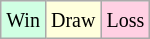<table class="wikitable">
<tr>
<td style="background-color: #d0ffe3;"><small>Win</small></td>
<td style="background-color: #ffffdd;"><small>Draw</small></td>
<td style="background-color: #ffd0e3;"><small>Loss</small></td>
</tr>
</table>
